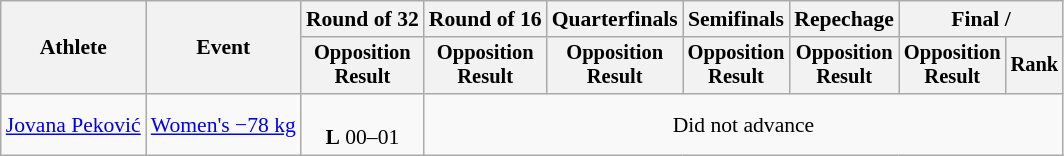<table class="wikitable" style="font-size:90%">
<tr>
<th rowspan=2>Athlete</th>
<th rowspan=2>Event</th>
<th>Round of 32</th>
<th>Round of 16</th>
<th>Quarterfinals</th>
<th>Semifinals</th>
<th>Repechage</th>
<th colspan=2>Final / </th>
</tr>
<tr style="font-size:95%">
<th>Opposition<br>Result</th>
<th>Opposition<br>Result</th>
<th>Opposition<br>Result</th>
<th>Opposition<br>Result</th>
<th>Opposition<br>Result</th>
<th>Opposition<br>Result</th>
<th>Rank</th>
</tr>
<tr align=center>
<td align=left><a href='#'>Jovana Peković</a></td>
<td align=left><a href='#'>Women's −78 kg</a></td>
<td><br><strong>L</strong> 00–01</td>
<td colspan="6">Did not advance</td>
</tr>
</table>
